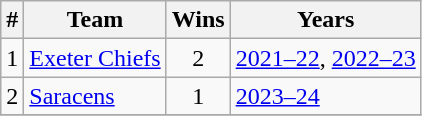<table class="wikitable">
<tr>
<th>#</th>
<th>Team</th>
<th>Wins</th>
<th>Years</th>
</tr>
<tr>
<td align=center>1</td>
<td><a href='#'>Exeter Chiefs</a></td>
<td align=center>2</td>
<td><a href='#'>2021–22</a>, <a href='#'>2022–23</a></td>
</tr>
<tr>
<td align=center>2</td>
<td><a href='#'>Saracens</a></td>
<td align=center>1</td>
<td><a href='#'>2023–24</a></td>
</tr>
<tr>
</tr>
</table>
